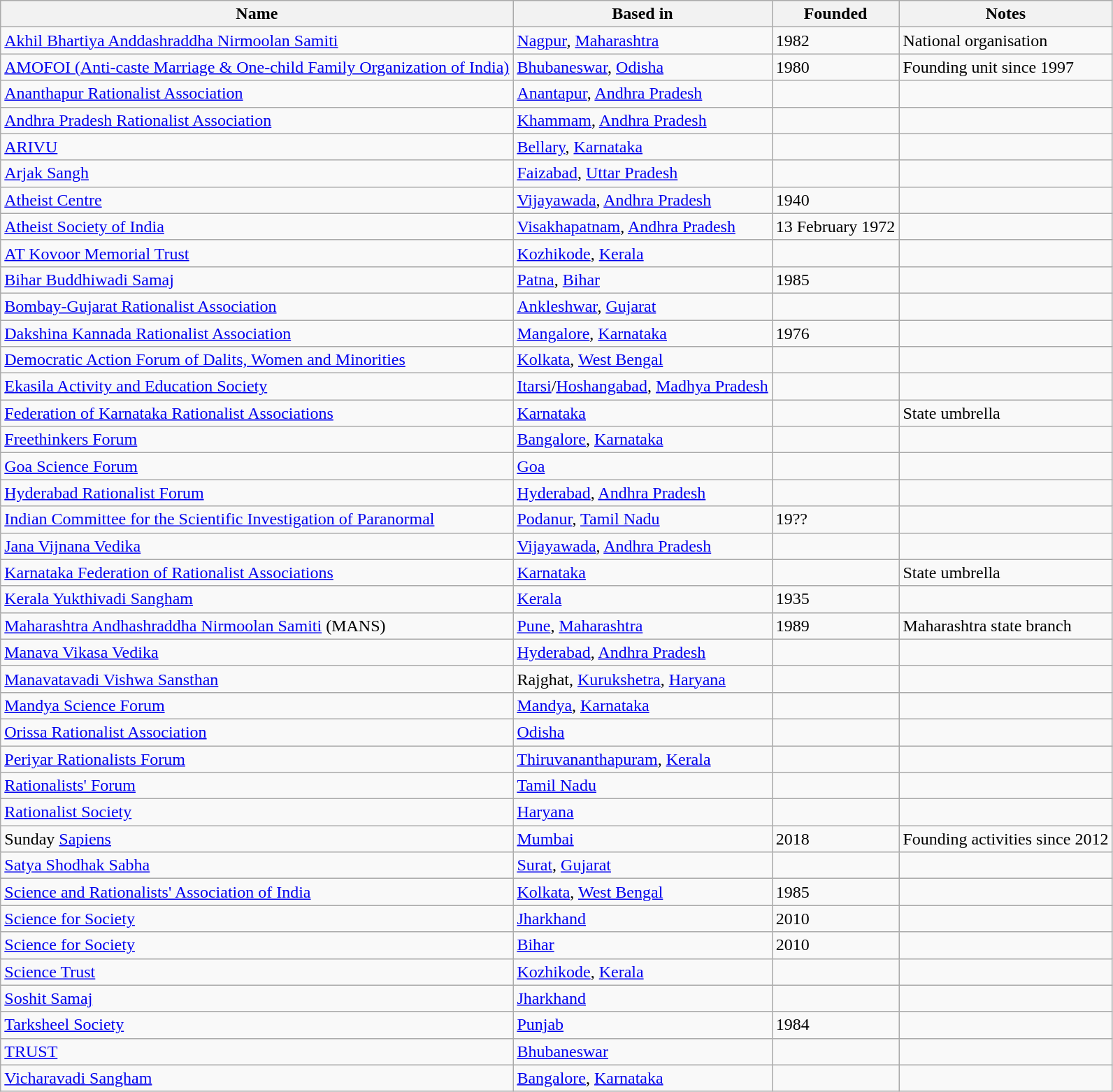<table class="wikitable sortable">
<tr>
<th>Name</th>
<th>Based in</th>
<th>Founded</th>
<th>Notes</th>
</tr>
<tr>
<td><a href='#'>Akhil Bhartiya Anddashraddha Nirmoolan Samiti</a></td>
<td><a href='#'>Nagpur</a>, <a href='#'>Maharashtra</a></td>
<td>1982</td>
<td>National organisation</td>
</tr>
<tr>
<td><a href='#'>AMOFOI (Anti-caste Marriage & One-child Family Organization of India)</a></td>
<td><a href='#'>Bhubaneswar</a>, <a href='#'>Odisha</a></td>
<td>1980</td>
<td>Founding unit since 1997</td>
</tr>
<tr>
<td><a href='#'>Ananthapur Rationalist Association</a></td>
<td><a href='#'>Anantapur</a>, <a href='#'>Andhra Pradesh</a></td>
<td></td>
<td></td>
</tr>
<tr>
<td><a href='#'>Andhra Pradesh Rationalist Association</a></td>
<td><a href='#'>Khammam</a>, <a href='#'>Andhra Pradesh</a></td>
<td></td>
<td></td>
</tr>
<tr>
<td><a href='#'>ARIVU</a></td>
<td><a href='#'>Bellary</a>, <a href='#'>Karnataka</a></td>
<td></td>
<td></td>
</tr>
<tr>
<td><a href='#'>Arjak Sangh</a></td>
<td><a href='#'>Faizabad</a>, <a href='#'>Uttar Pradesh</a></td>
<td></td>
<td></td>
</tr>
<tr>
<td><a href='#'>Atheist Centre</a></td>
<td><a href='#'>Vijayawada</a>, <a href='#'>Andhra Pradesh</a></td>
<td>1940</td>
<td></td>
</tr>
<tr>
<td><a href='#'>Atheist Society of India</a></td>
<td><a href='#'>Visakhapatnam</a>, <a href='#'>Andhra Pradesh</a></td>
<td>13 February 1972</td>
<td></td>
</tr>
<tr>
<td><a href='#'>AT Kovoor Memorial Trust</a></td>
<td><a href='#'>Kozhikode</a>, <a href='#'>Kerala</a></td>
<td></td>
<td></td>
</tr>
<tr>
<td><a href='#'>Bihar Buddhiwadi Samaj</a></td>
<td><a href='#'>Patna</a>, <a href='#'>Bihar</a></td>
<td>1985</td>
<td></td>
</tr>
<tr>
<td><a href='#'>Bombay-Gujarat Rationalist Association</a></td>
<td><a href='#'>Ankleshwar</a>, <a href='#'>Gujarat</a></td>
<td></td>
<td></td>
</tr>
<tr>
<td><a href='#'>Dakshina Kannada Rationalist Association</a></td>
<td><a href='#'>Mangalore</a>, <a href='#'>Karnataka</a></td>
<td>1976</td>
<td></td>
</tr>
<tr>
<td><a href='#'>Democratic Action Forum of Dalits, Women and Minorities</a></td>
<td><a href='#'>Kolkata</a>, <a href='#'>West Bengal</a></td>
<td></td>
<td></td>
</tr>
<tr>
<td><a href='#'>Ekasila Activity and Education Society</a></td>
<td><a href='#'>Itarsi</a>/<a href='#'>Hoshangabad</a>, <a href='#'>Madhya Pradesh</a></td>
<td></td>
<td></td>
</tr>
<tr>
<td><a href='#'>Federation of Karnataka Rationalist Associations</a></td>
<td><a href='#'>Karnataka</a></td>
<td></td>
<td>State umbrella</td>
</tr>
<tr>
<td><a href='#'>Freethinkers Forum</a></td>
<td><a href='#'>Bangalore</a>, <a href='#'>Karnataka</a></td>
<td></td>
<td></td>
</tr>
<tr>
<td><a href='#'>Goa Science Forum</a></td>
<td><a href='#'>Goa</a></td>
<td></td>
<td></td>
</tr>
<tr>
<td><a href='#'>Hyderabad Rationalist Forum</a></td>
<td><a href='#'>Hyderabad</a>, <a href='#'>Andhra Pradesh</a></td>
<td></td>
<td></td>
</tr>
<tr>
<td><a href='#'>Indian Committee for the Scientific Investigation of Paranormal</a></td>
<td><a href='#'>Podanur</a>, <a href='#'>Tamil Nadu</a></td>
<td>19??</td>
<td></td>
</tr>
<tr>
<td><a href='#'>Jana Vijnana Vedika</a></td>
<td><a href='#'>Vijayawada</a>, <a href='#'>Andhra Pradesh</a></td>
<td></td>
<td></td>
</tr>
<tr>
<td><a href='#'>Karnataka Federation of Rationalist Associations</a></td>
<td><a href='#'>Karnataka</a></td>
<td></td>
<td>State umbrella</td>
</tr>
<tr>
<td><a href='#'>Kerala Yukthivadi Sangham</a></td>
<td><a href='#'>Kerala</a></td>
<td>1935</td>
<td></td>
</tr>
<tr>
<td><a href='#'>Maharashtra Andhashraddha Nirmoolan Samiti</a> (MANS)</td>
<td><a href='#'>Pune</a>, <a href='#'>Maharashtra</a></td>
<td>1989</td>
<td>Maharashtra state branch</td>
</tr>
<tr>
<td><a href='#'>Manava Vikasa Vedika</a></td>
<td><a href='#'>Hyderabad</a>, <a href='#'>Andhra Pradesh</a></td>
<td></td>
<td></td>
</tr>
<tr>
<td><a href='#'>Manavatavadi Vishwa Sansthan</a></td>
<td>Rajghat, <a href='#'>Kurukshetra</a>, <a href='#'>Haryana</a></td>
<td></td>
<td></td>
</tr>
<tr>
<td><a href='#'>Mandya Science Forum</a></td>
<td><a href='#'>Mandya</a>, <a href='#'>Karnataka</a></td>
<td></td>
<td></td>
</tr>
<tr>
<td><a href='#'>Orissa Rationalist Association</a></td>
<td><a href='#'>Odisha</a></td>
<td></td>
<td></td>
</tr>
<tr>
<td><a href='#'>Periyar Rationalists Forum</a></td>
<td><a href='#'>Thiruvananthapuram</a>, <a href='#'>Kerala</a></td>
<td></td>
<td></td>
</tr>
<tr>
<td><a href='#'>Rationalists' Forum</a></td>
<td><a href='#'>Tamil Nadu</a></td>
<td></td>
<td></td>
</tr>
<tr>
<td><a href='#'>Rationalist Society</a></td>
<td><a href='#'>Haryana</a></td>
<td></td>
<td></td>
</tr>
<tr>
<td>Sunday <a href='#'>Sapiens</a></td>
<td><a href='#'>Mumbai</a></td>
<td>2018</td>
<td>Founding activities since 2012</td>
</tr>
<tr>
<td><a href='#'>Satya Shodhak Sabha</a></td>
<td><a href='#'>Surat</a>, <a href='#'>Gujarat</a></td>
<td></td>
<td></td>
</tr>
<tr>
<td><a href='#'>Science and Rationalists' Association of India</a></td>
<td><a href='#'>Kolkata</a>, <a href='#'>West Bengal</a></td>
<td>1985</td>
<td></td>
</tr>
<tr>
<td><a href='#'>Science for Society</a></td>
<td><a href='#'>Jharkhand</a></td>
<td>2010</td>
<td></td>
</tr>
<tr>
<td><a href='#'>Science for Society</a></td>
<td><a href='#'>Bihar</a></td>
<td>2010</td>
<td></td>
</tr>
<tr>
<td><a href='#'>Science Trust</a></td>
<td><a href='#'>Kozhikode</a>, <a href='#'>Kerala</a></td>
<td></td>
<td></td>
</tr>
<tr>
<td><a href='#'>Soshit Samaj</a></td>
<td><a href='#'>Jharkhand</a></td>
<td></td>
<td></td>
</tr>
<tr>
<td><a href='#'>Tarksheel Society</a></td>
<td><a href='#'>Punjab</a></td>
<td>1984</td>
<td></td>
</tr>
<tr>
<td><a href='#'>TRUST</a></td>
<td><a href='#'>Bhubaneswar</a></td>
<td></td>
<td></td>
</tr>
<tr>
<td><a href='#'>Vicharavadi Sangham</a></td>
<td><a href='#'>Bangalore</a>, <a href='#'>Karnataka</a></td>
<td></td>
<td></td>
</tr>
</table>
